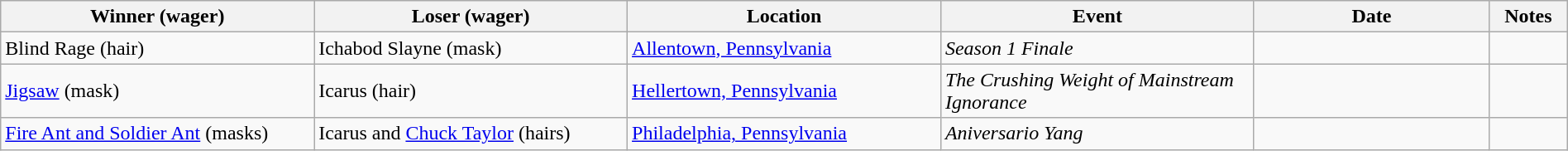<table class="wikitable sortable" width=100%>
<tr>
<th width=20%>Winner (wager)</th>
<th width=20%>Loser (wager)</th>
<th width=20%>Location</th>
<th width=20%>Event</th>
<th width=15%>Date</th>
<th width=5%>Notes</th>
</tr>
<tr>
<td>Blind Rage (hair)</td>
<td>Ichabod Slayne (mask)</td>
<td><a href='#'>Allentown, Pennsylvania</a></td>
<td><em>Season 1 Finale</em></td>
<td></td>
<td></td>
</tr>
<tr>
<td><a href='#'>Jigsaw</a> (mask)</td>
<td>Icarus (hair)</td>
<td><a href='#'>Hellertown, Pennsylvania</a></td>
<td><em>The Crushing Weight of Mainstream Ignorance</em></td>
<td></td>
<td></td>
</tr>
<tr>
<td><a href='#'>Fire Ant and Soldier Ant</a> (masks)</td>
<td>Icarus and <a href='#'>Chuck Taylor</a> (hairs)</td>
<td><a href='#'>Philadelphia, Pennsylvania</a></td>
<td><em>Aniversario Yang</em></td>
<td></td>
<td></td>
</tr>
</table>
